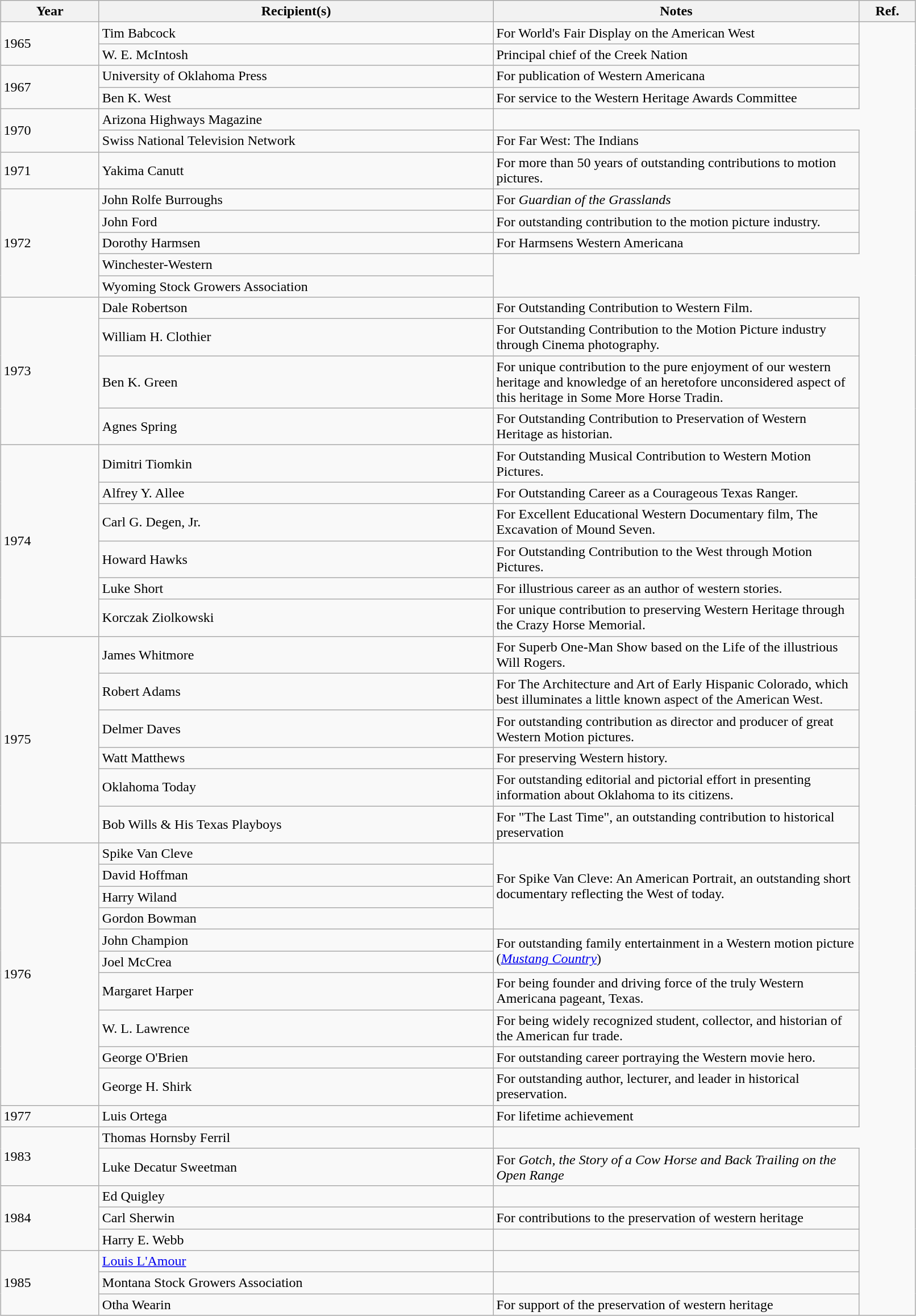<table class="sortable wikitable" width="85%" cellpadding="5" style="margin: 1em auto 1em auto">
<tr>
<th width="7%" scope="col">Year</th>
<th width="28%" scope="col">Recipient(s)</th>
<th width="26%" scope="col">Notes</th>
<th width="4%" scope="col" class="unsortable">Ref.</th>
</tr>
<tr>
<td rowspan="2">1965</td>
<td>Tim Babcock</td>
<td>For World's Fair Display on the American West</td>
</tr>
<tr>
<td>W. E. McIntosh</td>
<td>Principal chief of the Creek Nation</td>
</tr>
<tr>
<td rowspan="2">1967</td>
<td>University of Oklahoma Press</td>
<td>For publication of Western Americana</td>
</tr>
<tr>
<td>Ben K. West</td>
<td>For service to the Western Heritage Awards Committee</td>
</tr>
<tr>
<td rowspan="2">1970</td>
<td>Arizona Highways Magazine</td>
</tr>
<tr>
<td>Swiss National Television Network</td>
<td>For Far West: The Indians</td>
</tr>
<tr>
<td>1971</td>
<td>Yakima Canutt</td>
<td>For more than 50 years of outstanding contributions to motion pictures.</td>
</tr>
<tr>
<td rowspan="5">1972</td>
<td>John Rolfe Burroughs</td>
<td>For <em>Guardian of the Grasslands</em></td>
</tr>
<tr>
<td>John Ford</td>
<td>For outstanding contribution to the motion picture industry.</td>
</tr>
<tr>
<td>Dorothy Harmsen</td>
<td>For Harmsens Western Americana</td>
</tr>
<tr>
<td>Winchester-Western</td>
</tr>
<tr>
<td>Wyoming Stock Growers Association</td>
</tr>
<tr>
<td rowspan="4">1973</td>
<td>Dale Robertson</td>
<td>For Outstanding Contribution to Western Film.</td>
</tr>
<tr>
<td>William H. Clothier</td>
<td>For Outstanding Contribution to the Motion Picture industry through Cinema photography.</td>
</tr>
<tr>
<td>Ben K. Green</td>
<td>For unique contribution to the pure enjoyment of our western heritage and knowledge of an heretofore unconsidered aspect of this heritage in Some More Horse Tradin.</td>
</tr>
<tr>
<td>Agnes Spring</td>
<td>For Outstanding Contribution to Preservation of Western Heritage as historian.</td>
</tr>
<tr>
<td rowspan="6">1974</td>
<td>Dimitri Tiomkin</td>
<td>For Outstanding Musical Contribution to Western Motion Pictures.</td>
</tr>
<tr>
<td>Alfrey Y. Allee</td>
<td>For Outstanding Career as a Courageous Texas Ranger.</td>
</tr>
<tr>
<td>Carl G. Degen, Jr.</td>
<td>For Excellent Educational Western Documentary film, The Excavation of Mound Seven.</td>
</tr>
<tr>
<td>Howard Hawks</td>
<td>For Outstanding Contribution to the West through Motion Pictures.</td>
</tr>
<tr>
<td>Luke Short</td>
<td>For illustrious career as an author of western stories.</td>
</tr>
<tr>
<td>Korczak Ziolkowski</td>
<td>For unique contribution to preserving Western Heritage through the Crazy Horse Memorial.</td>
</tr>
<tr>
<td rowspan="6">1975</td>
<td>James Whitmore</td>
<td>For Superb One-Man Show based on the Life of the illustrious Will Rogers.</td>
</tr>
<tr>
<td>Robert Adams</td>
<td>For The Architecture and Art of Early Hispanic Colorado, which best illuminates a little known aspect of the American West.</td>
</tr>
<tr>
<td>Delmer Daves</td>
<td>For outstanding contribution as director and producer of great Western Motion pictures.</td>
</tr>
<tr>
<td>Watt Matthews</td>
<td>For preserving Western history.</td>
</tr>
<tr>
<td>Oklahoma Today</td>
<td>For outstanding editorial and pictorial effort in presenting information about Oklahoma to its citizens.</td>
</tr>
<tr>
<td>Bob Wills & His Texas Playboys</td>
<td>For "The Last Time", an outstanding contribution to historical preservation</td>
</tr>
<tr>
<td rowspan="10">1976</td>
<td>Spike Van Cleve</td>
<td rowspan="4">For Spike Van Cleve: An American Portrait, an outstanding short documentary reflecting the West of today.</td>
</tr>
<tr>
<td>David Hoffman</td>
</tr>
<tr>
<td>Harry Wiland</td>
</tr>
<tr>
<td>Gordon Bowman</td>
</tr>
<tr>
<td>John Champion</td>
<td rowspan="2">For outstanding family entertainment in a Western motion picture (<em><a href='#'>Mustang Country</a></em>)</td>
</tr>
<tr>
<td>Joel McCrea</td>
</tr>
<tr>
<td>Margaret Harper</td>
<td>For being founder and driving force of the truly Western Americana pageant, Texas.</td>
</tr>
<tr>
<td>W. L. Lawrence</td>
<td>For being widely recognized student, collector, and historian of the American fur trade.</td>
</tr>
<tr>
<td>George O'Brien</td>
<td>For outstanding career portraying the Western movie hero.</td>
</tr>
<tr>
<td>George H. Shirk</td>
<td>For outstanding author, lecturer, and leader in historical preservation.</td>
</tr>
<tr>
<td>1977</td>
<td>Luis Ortega</td>
<td>For lifetime achievement</td>
</tr>
<tr>
<td rowspan="2">1983</td>
<td>Thomas Hornsby Ferril</td>
</tr>
<tr>
<td>Luke Decatur Sweetman</td>
<td>For <em>Gotch, the Story of a Cow Horse and Back Trailing on the Open Range</em></td>
</tr>
<tr>
<td rowspan="3">1984</td>
<td>Ed Quigley</td>
<td></td>
</tr>
<tr>
<td>Carl Sherwin</td>
<td>For contributions to the preservation of western heritage</td>
</tr>
<tr>
<td>Harry E. Webb</td>
<td></td>
</tr>
<tr>
<td rowspan="3">1985</td>
<td><a href='#'>Louis L'Amour</a></td>
<td></td>
</tr>
<tr>
<td>Montana Stock Growers Association</td>
<td></td>
</tr>
<tr>
<td>Otha Wearin</td>
<td>For support of the preservation of western heritage</td>
</tr>
</table>
